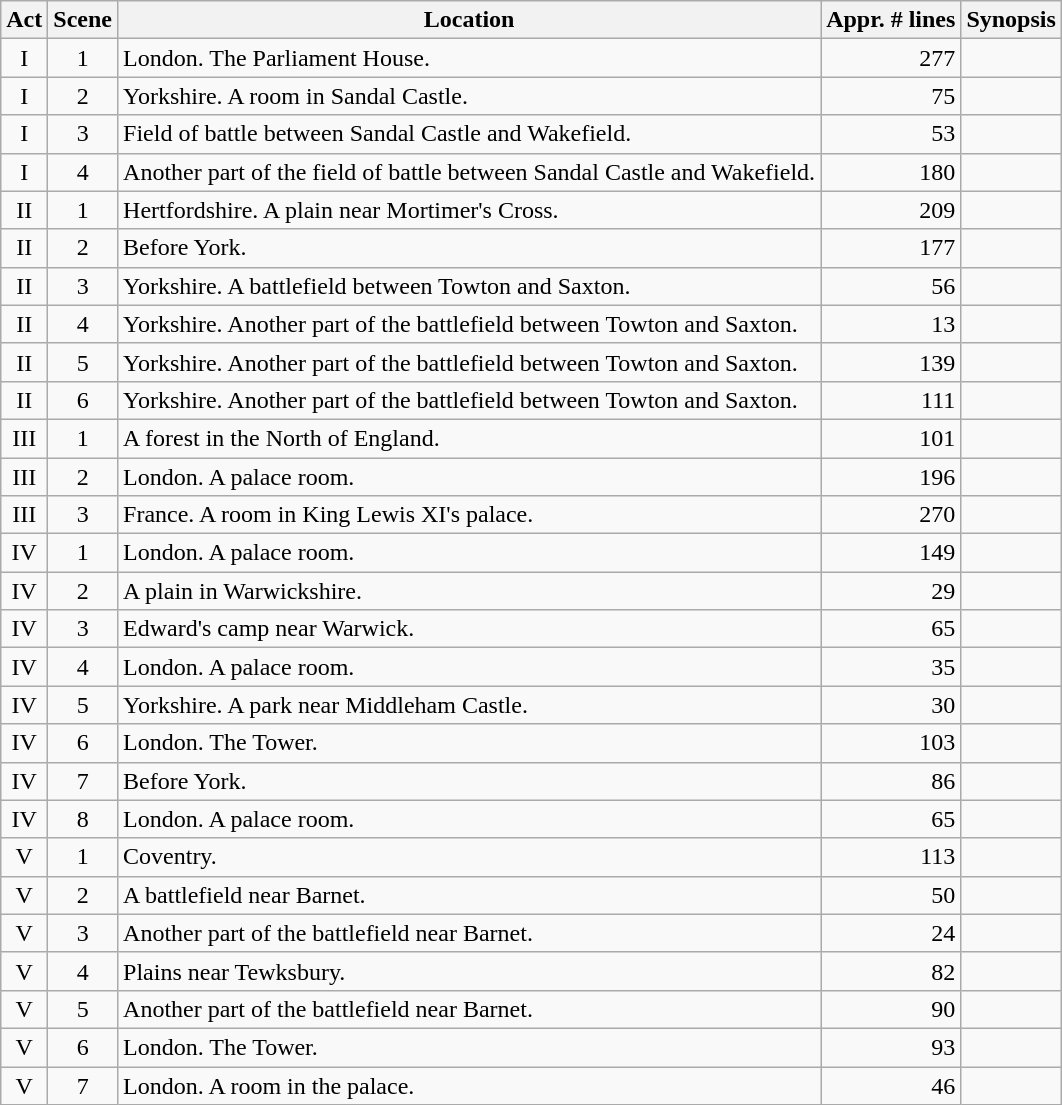<table class="wikitable">
<tr>
<th>Act</th>
<th data-sort-type="number">Scene</th>
<th>Location</th>
<th data-sort-type="number">Appr. # lines</th>
<th>Synopsis</th>
</tr>
<tr>
<td style="text-align:center;">I</td>
<td style="text-align:center;">1</td>
<td>London. The Parliament House.</td>
<td style="text-align:right;">277</td>
<td></td>
</tr>
<tr>
<td style="text-align:center;">I</td>
<td style="text-align:center;">2</td>
<td>Yorkshire. A room in Sandal Castle.</td>
<td style="text-align:right;">75</td>
<td></td>
</tr>
<tr>
<td style="text-align:center;">I</td>
<td style="text-align:center;">3</td>
<td>Field of battle between Sandal Castle and Wakefield.</td>
<td style="text-align:right;">53</td>
<td></td>
</tr>
<tr>
<td style="text-align:center;">I</td>
<td style="text-align:center;">4</td>
<td>Another part of the field of battle between Sandal Castle and Wakefield.</td>
<td style="text-align:right;">180</td>
<td></td>
</tr>
<tr>
<td style="text-align:center;">II</td>
<td style="text-align:center;">1</td>
<td>Hertfordshire. A plain near Mortimer's Cross.</td>
<td style="text-align:right;">209</td>
<td></td>
</tr>
<tr>
<td style="text-align:center;">II</td>
<td style="text-align:center;">2</td>
<td>Before York.</td>
<td style="text-align:right;">177</td>
<td></td>
</tr>
<tr>
<td style="text-align:center;">II</td>
<td style="text-align:center;">3</td>
<td>Yorkshire. A battlefield between Towton and Saxton.</td>
<td style="text-align:right;">56</td>
<td></td>
</tr>
<tr>
<td style="text-align:center;">II</td>
<td style="text-align:center;">4</td>
<td>Yorkshire. Another part of the battlefield between Towton and Saxton.</td>
<td style="text-align:right;">13</td>
<td></td>
</tr>
<tr>
<td style="text-align:center;">II</td>
<td style="text-align:center;">5</td>
<td>Yorkshire. Another part of the battlefield between Towton and Saxton.</td>
<td style="text-align:right;">139</td>
<td></td>
</tr>
<tr>
<td style="text-align:center;">II</td>
<td style="text-align:center;">6</td>
<td>Yorkshire. Another part of the battlefield between Towton and Saxton.</td>
<td style="text-align:right;">111</td>
<td></td>
</tr>
<tr>
<td style="text-align:center;">III</td>
<td style="text-align:center;">1</td>
<td>A forest in the North of England.</td>
<td style="text-align:right;">101</td>
<td></td>
</tr>
<tr>
<td style="text-align:center;">III</td>
<td style="text-align:center;">2</td>
<td>London. A palace room.</td>
<td style="text-align:right;">196</td>
<td></td>
</tr>
<tr>
<td style="text-align:center;">III</td>
<td style="text-align:center;">3</td>
<td>France. A room in King Lewis XI's palace.</td>
<td style="text-align:right;">270</td>
<td></td>
</tr>
<tr>
<td style="text-align:center;">IV</td>
<td style="text-align:center;">1</td>
<td>London. A palace room.</td>
<td style="text-align:right;">149</td>
<td></td>
</tr>
<tr>
<td style="text-align:center;">IV</td>
<td style="text-align:center;">2</td>
<td>A plain in Warwickshire.</td>
<td style="text-align:right;">29</td>
<td></td>
</tr>
<tr>
<td style="text-align:center;">IV</td>
<td style="text-align:center;">3</td>
<td>Edward's camp near Warwick.</td>
<td style="text-align:right;">65</td>
<td></td>
</tr>
<tr>
<td style="text-align:center;">IV</td>
<td style="text-align:center;">4</td>
<td>London. A palace room.</td>
<td style="text-align:right;">35</td>
<td></td>
</tr>
<tr>
<td style="text-align:center;">IV</td>
<td style="text-align:center;">5</td>
<td>Yorkshire. A park near Middleham Castle.</td>
<td style="text-align:right;">30</td>
<td></td>
</tr>
<tr>
<td style="text-align:center;">IV</td>
<td style="text-align:center;">6</td>
<td>London. The Tower.</td>
<td style="text-align:right;">103</td>
<td></td>
</tr>
<tr>
<td style="text-align:center;">IV</td>
<td style="text-align:center;">7</td>
<td>Before York.</td>
<td style="text-align:right;">86</td>
<td></td>
</tr>
<tr>
<td style="text-align:center;">IV</td>
<td style="text-align:center;">8</td>
<td>London. A palace room.</td>
<td style="text-align:right;">65</td>
<td></td>
</tr>
<tr>
<td style="text-align:center;">V</td>
<td style="text-align:center;">1</td>
<td>Coventry.</td>
<td style="text-align:right;">113</td>
<td></td>
</tr>
<tr>
<td style="text-align:center;">V</td>
<td style="text-align:center;">2</td>
<td>A battlefield near Barnet.</td>
<td style="text-align:right;">50</td>
<td></td>
</tr>
<tr>
<td style="text-align:center;">V</td>
<td style="text-align:center;">3</td>
<td>Another part of the battlefield near Barnet.</td>
<td style="text-align:right;">24</td>
<td></td>
</tr>
<tr>
<td style="text-align:center;">V</td>
<td style="text-align:center;">4</td>
<td>Plains near Tewksbury.</td>
<td style="text-align:right;">82</td>
<td></td>
</tr>
<tr>
<td style="text-align:center;">V</td>
<td style="text-align:center;">5</td>
<td>Another part of the battlefield near Barnet.</td>
<td style="text-align:right;">90</td>
<td></td>
</tr>
<tr>
<td style="text-align:center;">V</td>
<td style="text-align:center;">6</td>
<td>London. The Tower.</td>
<td style="text-align:right;">93</td>
<td></td>
</tr>
<tr>
<td style="text-align:center;">V</td>
<td style="text-align:center;">7</td>
<td>London. A room in the palace.</td>
<td style="text-align:right;">46</td>
<td></td>
</tr>
</table>
